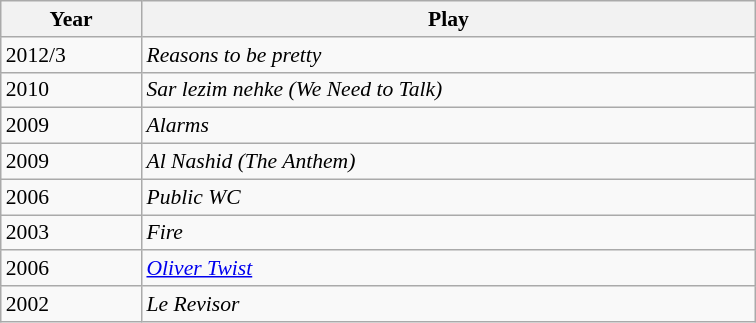<table class="wikitable" style="font-size: 90%; width:35em;">
<tr>
<th>Year</th>
<th>Play</th>
</tr>
<tr>
<td>2012/3</td>
<td><em>Reasons to be pretty</em></td>
</tr>
<tr>
<td>2010</td>
<td><em>Sar lezim nehke (We Need to Talk)</em></td>
</tr>
<tr>
<td>2009</td>
<td><em>Alarms</em></td>
</tr>
<tr>
<td>2009</td>
<td><em>Al Nashid (The Anthem)</em></td>
</tr>
<tr>
<td>2006</td>
<td><em>Public WC</em></td>
</tr>
<tr>
<td>2003</td>
<td><em>Fire</em></td>
</tr>
<tr>
<td>2006</td>
<td><em><a href='#'>Oliver Twist</a></em></td>
</tr>
<tr>
<td>2002</td>
<td><em>Le Revisor</em></td>
</tr>
</table>
